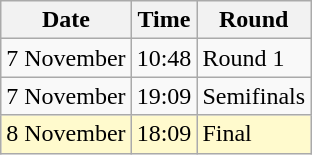<table class="wikitable">
<tr>
<th>Date</th>
<th>Time</th>
<th>Round</th>
</tr>
<tr>
<td>7 November</td>
<td>10:48</td>
<td>Round 1</td>
</tr>
<tr>
<td>7 November</td>
<td>19:09</td>
<td>Semifinals</td>
</tr>
<tr style=background:lemonchiffon>
<td>8 November</td>
<td>18:09</td>
<td>Final</td>
</tr>
</table>
